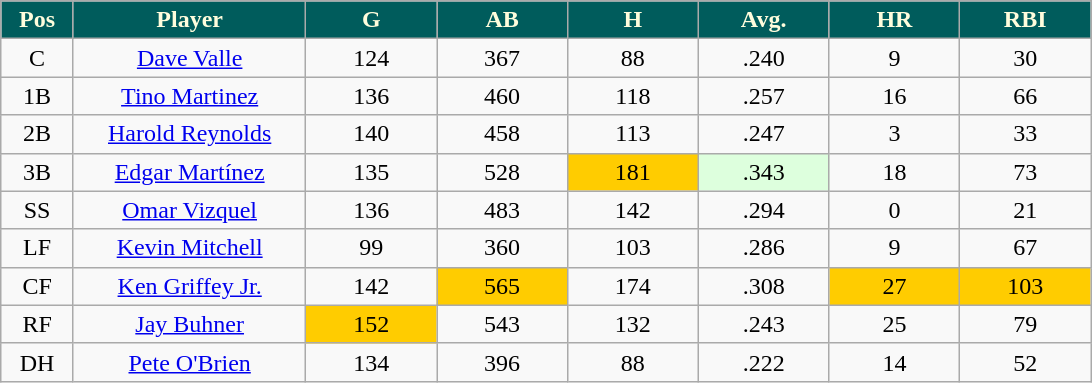<table class="wikitable sortable">
<tr>
<th style="background:#005c5c; color:#fffddd; width:5%;">Pos</th>
<th style="background:#005c5c; color:#fffddd; width:16%;">Player</th>
<th style="background:#005c5c; color:#fffddd; width:9%;">G</th>
<th style="background:#005c5c; color:#fffddd; width:9%;">AB</th>
<th style="background:#005c5c; color:#fffddd; width:9%;">H</th>
<th style="background:#005c5c; color:#fffddd; width:9%;">Avg.</th>
<th style="background:#005c5c; color:#fffddd; width:9%;">HR</th>
<th style="background:#005c5c; color:#fffddd; width:9%;">RBI</th>
</tr>
<tr style="text-align:center;">
<td>C</td>
<td><a href='#'>Dave Valle</a></td>
<td>124</td>
<td>367</td>
<td>88</td>
<td>.240</td>
<td>9</td>
<td>30</td>
</tr>
<tr style="text-align:center;">
<td>1B</td>
<td><a href='#'>Tino Martinez</a></td>
<td>136</td>
<td>460</td>
<td>118</td>
<td>.257</td>
<td>16</td>
<td>66</td>
</tr>
<tr style="text-align:center;">
<td>2B</td>
<td><a href='#'>Harold Reynolds</a></td>
<td>140</td>
<td>458</td>
<td>113</td>
<td>.247</td>
<td>3</td>
<td>33</td>
</tr>
<tr style="text-align:center;">
<td>3B</td>
<td><a href='#'>Edgar Martínez</a></td>
<td>135</td>
<td>528</td>
<td style="background:#fc0;">181</td>
<td style="background:#DDFFDD;">.343</td>
<td>18</td>
<td>73</td>
</tr>
<tr style="text-align:center;">
<td>SS</td>
<td><a href='#'>Omar Vizquel</a></td>
<td>136</td>
<td>483</td>
<td>142</td>
<td>.294</td>
<td>0</td>
<td>21</td>
</tr>
<tr style="text-align:center;">
<td>LF</td>
<td><a href='#'>Kevin Mitchell</a></td>
<td>99</td>
<td>360</td>
<td>103</td>
<td>.286</td>
<td>9</td>
<td>67</td>
</tr>
<tr style="text-align:center;">
<td>CF</td>
<td><a href='#'>Ken Griffey Jr.</a></td>
<td>142</td>
<td style="background:#fc0;">565</td>
<td>174</td>
<td>.308</td>
<td style="background:#fc0;">27</td>
<td style="background:#fc0;">103</td>
</tr>
<tr style="text-align:center;">
<td>RF</td>
<td><a href='#'>Jay Buhner</a></td>
<td style="background:#fc0;">152</td>
<td>543</td>
<td>132</td>
<td>.243</td>
<td>25</td>
<td>79</td>
</tr>
<tr style="text-align:center;">
<td>DH</td>
<td><a href='#'>Pete O'Brien</a></td>
<td>134</td>
<td>396</td>
<td>88</td>
<td>.222</td>
<td>14</td>
<td>52</td>
</tr>
</table>
